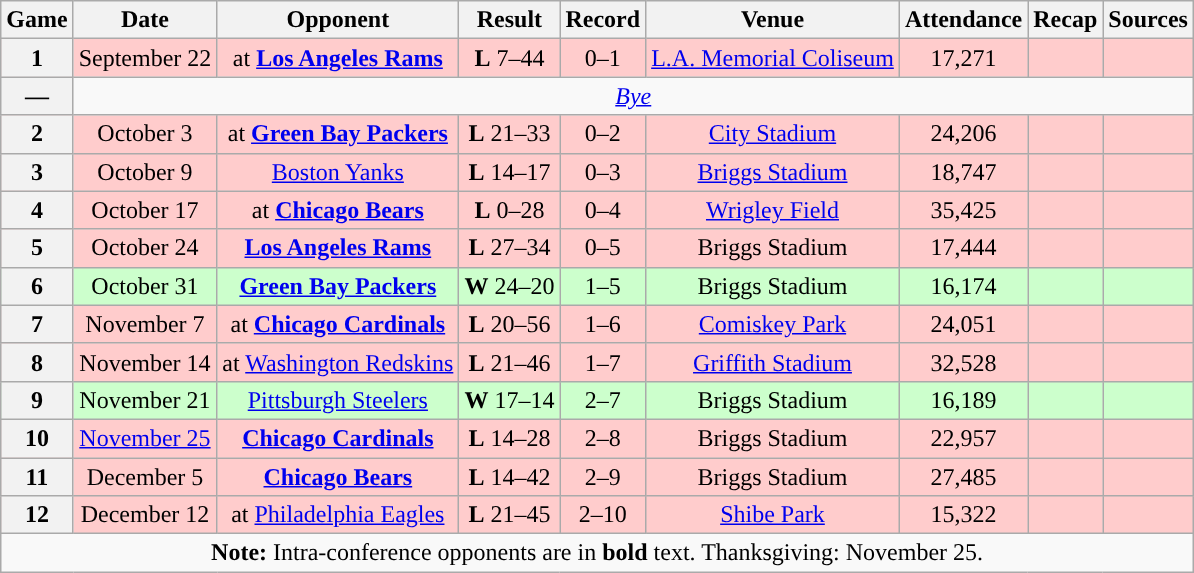<table class="wikitable" style="text-align:center">
<tr>
<th>Game</th>
<th>Date</th>
<th>Opponent</th>
<th>Result</th>
<th>Record</th>
<th>Venue</th>
<th>Attendance</th>
<th>Recap</th>
<th>Sources</th>
</tr>
<tr style="background:#fcc">
<th>1</th>
<td>September 22</td>
<td>at <strong><a href='#'>Los Angeles Rams</a></strong></td>
<td><strong>L</strong> 7–44</td>
<td>0–1</td>
<td><a href='#'>L.A. Memorial Coliseum</a></td>
<td>17,271</td>
<td></td>
<td></td>
</tr>
<tr>
<th>—</th>
<td colspan="8"><em><a href='#'>Bye</a></em></td>
</tr>
<tr style="background:#fcc">
<th>2</th>
<td>October 3</td>
<td>at <strong><a href='#'>Green Bay Packers</a></strong></td>
<td><strong>L</strong> 21–33</td>
<td>0–2</td>
<td><a href='#'>City Stadium</a></td>
<td>24,206</td>
<td></td>
<td></td>
</tr>
<tr style="background:#fcc">
<th>3</th>
<td>October 9</td>
<td><a href='#'>Boston Yanks</a></td>
<td><strong>L</strong> 14–17</td>
<td>0–3</td>
<td><a href='#'>Briggs Stadium</a></td>
<td>18,747</td>
<td></td>
<td></td>
</tr>
<tr style="background:#fcc">
<th>4</th>
<td>October 17</td>
<td>at <strong><a href='#'>Chicago Bears</a></strong></td>
<td><strong>L</strong> 0–28</td>
<td>0–4</td>
<td><a href='#'>Wrigley Field</a></td>
<td>35,425</td>
<td></td>
<td></td>
</tr>
<tr style="background:#fcc">
<th>5</th>
<td>October 24</td>
<td><strong><a href='#'>Los Angeles Rams</a></strong></td>
<td><strong>L</strong> 27–34</td>
<td>0–5</td>
<td>Briggs Stadium</td>
<td>17,444</td>
<td></td>
<td></td>
</tr>
<tr style="background:#cfc">
<th>6</th>
<td>October 31</td>
<td><strong><a href='#'>Green Bay Packers</a></strong></td>
<td><strong>W</strong> 24–20</td>
<td>1–5</td>
<td>Briggs Stadium</td>
<td>16,174</td>
<td></td>
<td></td>
</tr>
<tr style="background:#fcc">
<th>7</th>
<td>November 7</td>
<td>at <strong><a href='#'>Chicago Cardinals</a></strong></td>
<td><strong>L</strong> 20–56</td>
<td>1–6</td>
<td><a href='#'>Comiskey Park</a></td>
<td>24,051</td>
<td></td>
<td></td>
</tr>
<tr style="background:#fcc">
<th>8</th>
<td>November 14</td>
<td>at <a href='#'>Washington Redskins</a></td>
<td><strong>L</strong> 21–46</td>
<td>1–7</td>
<td><a href='#'>Griffith Stadium</a></td>
<td>32,528</td>
<td></td>
<td></td>
</tr>
<tr style="background:#cfc">
<th>9</th>
<td>November 21</td>
<td><a href='#'>Pittsburgh Steelers</a></td>
<td><strong>W</strong> 17–14</td>
<td>2–7</td>
<td>Briggs Stadium</td>
<td>16,189</td>
<td></td>
<td></td>
</tr>
<tr style="background:#fcc">
<th>10</th>
<td><a href='#'>November 25</a></td>
<td><strong><a href='#'>Chicago Cardinals</a></strong></td>
<td><strong>L</strong> 14–28</td>
<td>2–8</td>
<td>Briggs Stadium</td>
<td>22,957</td>
<td></td>
<td></td>
</tr>
<tr style="background:#fcc">
<th>11</th>
<td>December 5</td>
<td><strong><a href='#'>Chicago Bears</a></strong></td>
<td><strong>L</strong> 14–42</td>
<td>2–9</td>
<td>Briggs Stadium</td>
<td>27,485</td>
<td></td>
<td></td>
</tr>
<tr style="background:#fcc">
<th>12</th>
<td>December 12</td>
<td>at <a href='#'>Philadelphia Eagles</a></td>
<td><strong>L</strong> 21–45</td>
<td>2–10</td>
<td><a href='#'>Shibe Park</a></td>
<td>15,322</td>
<td></td>
<td></td>
</tr>
<tr>
<td colspan="10"><strong>Note:</strong> Intra-conference opponents are in <strong>bold</strong> text. Thanksgiving: November 25.</td>
</tr>
</table>
